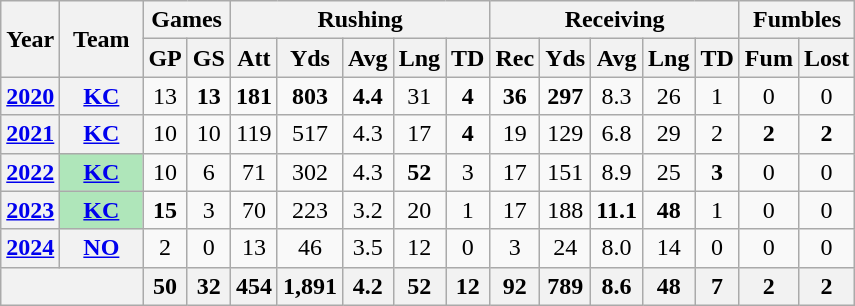<table class="wikitable" style="text-align:center;">
<tr>
<th rowspan="2">Year</th>
<th rowspan="2">Team</th>
<th colspan="2">Games</th>
<th colspan="5">Rushing</th>
<th colspan="5">Receiving</th>
<th colspan="2">Fumbles</th>
</tr>
<tr>
<th>GP</th>
<th>GS</th>
<th>Att</th>
<th>Yds</th>
<th>Avg</th>
<th>Lng</th>
<th>TD</th>
<th>Rec</th>
<th>Yds</th>
<th>Avg</th>
<th>Lng</th>
<th>TD</th>
<th>Fum</th>
<th>Lost</th>
</tr>
<tr>
<th><a href='#'>2020</a></th>
<th><a href='#'>KC</a></th>
<td>13</td>
<td><strong>13</strong></td>
<td><strong>181</strong></td>
<td><strong>803</strong></td>
<td><strong>4.4</strong></td>
<td>31</td>
<td><strong>4</strong></td>
<td><strong>36</strong></td>
<td><strong>297</strong></td>
<td>8.3</td>
<td>26</td>
<td>1</td>
<td>0</td>
<td>0</td>
</tr>
<tr>
<th><a href='#'>2021</a></th>
<th><a href='#'>KC</a></th>
<td>10</td>
<td>10</td>
<td>119</td>
<td>517</td>
<td>4.3</td>
<td>17</td>
<td><strong>4</strong></td>
<td>19</td>
<td>129</td>
<td>6.8</td>
<td>29</td>
<td>2</td>
<td><strong>2</strong></td>
<td><strong>2</strong></td>
</tr>
<tr>
<th><a href='#'>2022</a></th>
<th style="background:#afe6ba; width:3em;"><a href='#'>KC</a></th>
<td>10</td>
<td>6</td>
<td>71</td>
<td>302</td>
<td>4.3</td>
<td><strong>52</strong></td>
<td>3</td>
<td>17</td>
<td>151</td>
<td>8.9</td>
<td>25</td>
<td><strong>3</strong></td>
<td>0</td>
<td>0</td>
</tr>
<tr>
<th><a href='#'>2023</a></th>
<th style="background:#afe6ba; width:3em;"><a href='#'>KC</a></th>
<td><strong>15</strong></td>
<td>3</td>
<td>70</td>
<td>223</td>
<td>3.2</td>
<td>20</td>
<td>1</td>
<td>17</td>
<td>188</td>
<td><strong>11.1</strong></td>
<td><strong>48</strong></td>
<td>1</td>
<td>0</td>
<td>0</td>
</tr>
<tr>
<th><a href='#'>2024</a></th>
<th><a href='#'>NO</a></th>
<td>2</td>
<td>0</td>
<td>13</td>
<td>46</td>
<td>3.5</td>
<td>12</td>
<td>0</td>
<td>3</td>
<td>24</td>
<td>8.0</td>
<td>14</td>
<td>0</td>
<td>0</td>
<td>0</td>
</tr>
<tr>
<th colspan="2"></th>
<th>50</th>
<th>32</th>
<th>454</th>
<th>1,891</th>
<th>4.2</th>
<th>52</th>
<th>12</th>
<th>92</th>
<th>789</th>
<th>8.6</th>
<th>48</th>
<th>7</th>
<th>2</th>
<th>2</th>
</tr>
</table>
